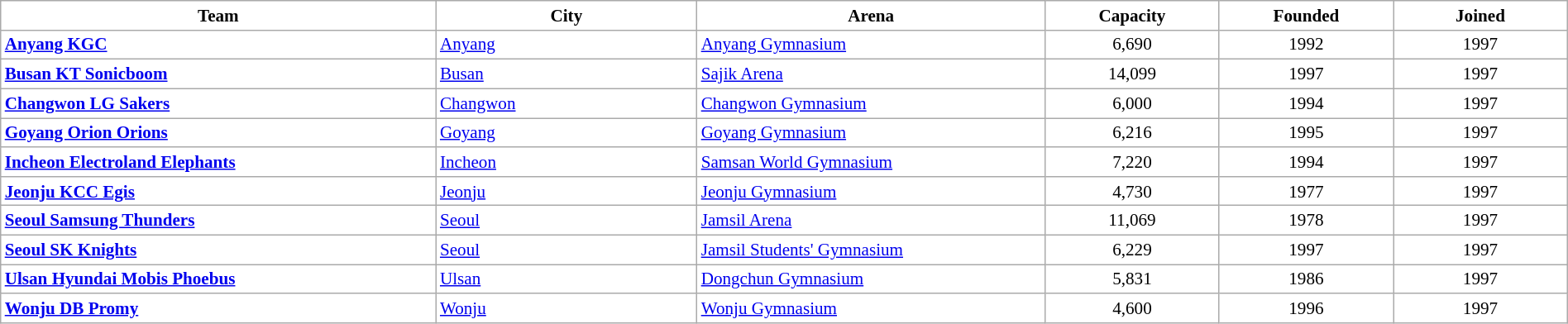<table class="wikitable" style="width:100%; font-size:88%; background:white;">
<tr>
<th style="background:white; width:25%">Team</th>
<th style="background:white; width:15%">City</th>
<th style="background:white; width:20%">Arena</th>
<th style="background:white; width:10%">Capacity</th>
<th style="background:white; width:10%">Founded</th>
<th style="background:white; width:10%">Joined</th>
</tr>
<tr>
<td><strong><a href='#'>Anyang KGC</a></strong></td>
<td><a href='#'>Anyang</a></td>
<td><a href='#'>Anyang Gymnasium</a></td>
<td align=center>6,690</td>
<td align=center>1992</td>
<td align=center>1997</td>
</tr>
<tr>
<td><strong><a href='#'>Busan KT Sonicboom</a></strong></td>
<td><a href='#'>Busan</a></td>
<td><a href='#'>Sajik Arena</a></td>
<td align=center>14,099</td>
<td align=center>1997</td>
<td align=center>1997</td>
</tr>
<tr>
<td><strong><a href='#'>Changwon LG Sakers</a></strong></td>
<td><a href='#'>Changwon</a></td>
<td><a href='#'>Changwon Gymnasium</a></td>
<td align=center>6,000</td>
<td align=center>1994</td>
<td align=center>1997</td>
</tr>
<tr>
<td><strong><a href='#'>Goyang Orion Orions</a></strong></td>
<td><a href='#'>Goyang</a></td>
<td><a href='#'>Goyang Gymnasium</a></td>
<td align=center>6,216</td>
<td align=center>1995</td>
<td align=center>1997</td>
</tr>
<tr>
<td><strong><a href='#'>Incheon Electroland Elephants</a></strong></td>
<td><a href='#'>Incheon</a></td>
<td><a href='#'>Samsan World Gymnasium</a></td>
<td align=center>7,220</td>
<td align=center>1994</td>
<td align=center>1997</td>
</tr>
<tr>
<td><strong><a href='#'>Jeonju KCC Egis</a></strong></td>
<td><a href='#'>Jeonju</a></td>
<td><a href='#'>Jeonju Gymnasium</a></td>
<td align=center>4,730</td>
<td align=center>1977</td>
<td align=center>1997</td>
</tr>
<tr>
<td><strong><a href='#'>Seoul Samsung Thunders</a></strong></td>
<td><a href='#'>Seoul</a></td>
<td><a href='#'>Jamsil Arena</a></td>
<td align=center>11,069</td>
<td align=center>1978</td>
<td align=center>1997</td>
</tr>
<tr>
<td><strong><a href='#'>Seoul SK Knights</a></strong></td>
<td><a href='#'>Seoul</a></td>
<td><a href='#'>Jamsil Students' Gymnasium</a></td>
<td align=center>6,229</td>
<td align=center>1997</td>
<td align=center>1997</td>
</tr>
<tr>
<td><strong><a href='#'>Ulsan Hyundai Mobis Phoebus</a></strong></td>
<td><a href='#'>Ulsan</a></td>
<td><a href='#'>Dongchun Gymnasium</a></td>
<td align=center>5,831</td>
<td align=center>1986</td>
<td align=center>1997</td>
</tr>
<tr>
<td><strong><a href='#'>Wonju DB Promy</a></strong></td>
<td><a href='#'>Wonju</a></td>
<td><a href='#'>Wonju Gymnasium</a></td>
<td align=center>4,600</td>
<td align=center>1996</td>
<td align=center>1997</td>
</tr>
</table>
